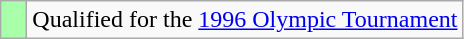<table class="wikitable">
<tr>
<td width=10px bgcolor="#aaffaa"></td>
<td>Qualified for the <a href='#'>1996 Olympic Tournament</a></td>
</tr>
</table>
